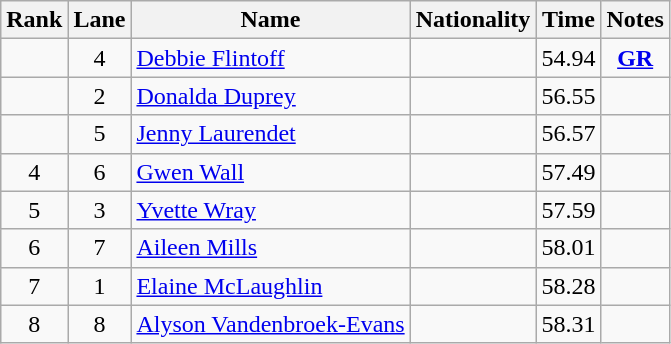<table class="wikitable sortable" style=" text-align:center">
<tr>
<th>Rank</th>
<th>Lane</th>
<th>Name</th>
<th>Nationality</th>
<th>Time</th>
<th>Notes</th>
</tr>
<tr>
<td></td>
<td>4</td>
<td align=left><a href='#'>Debbie Flintoff</a></td>
<td align=left></td>
<td>54.94</td>
<td><strong><a href='#'>GR</a></strong></td>
</tr>
<tr>
<td></td>
<td>2</td>
<td align=left><a href='#'>Donalda Duprey</a></td>
<td align=left></td>
<td>56.55</td>
<td></td>
</tr>
<tr>
<td></td>
<td>5</td>
<td align=left><a href='#'>Jenny Laurendet</a></td>
<td align=left></td>
<td>56.57</td>
<td></td>
</tr>
<tr>
<td>4</td>
<td>6</td>
<td align=left><a href='#'>Gwen Wall</a></td>
<td align=left></td>
<td>57.49</td>
<td></td>
</tr>
<tr>
<td>5</td>
<td>3</td>
<td align=left><a href='#'>Yvette Wray</a></td>
<td align=left></td>
<td>57.59</td>
<td></td>
</tr>
<tr>
<td>6</td>
<td>7</td>
<td align=left><a href='#'>Aileen Mills</a></td>
<td align=left></td>
<td>58.01</td>
<td></td>
</tr>
<tr>
<td>7</td>
<td>1</td>
<td align=left><a href='#'>Elaine McLaughlin</a></td>
<td align=left></td>
<td>58.28</td>
<td></td>
</tr>
<tr>
<td>8</td>
<td>8</td>
<td align=left><a href='#'>Alyson Vandenbroek-Evans</a></td>
<td align=left></td>
<td>58.31</td>
<td></td>
</tr>
</table>
